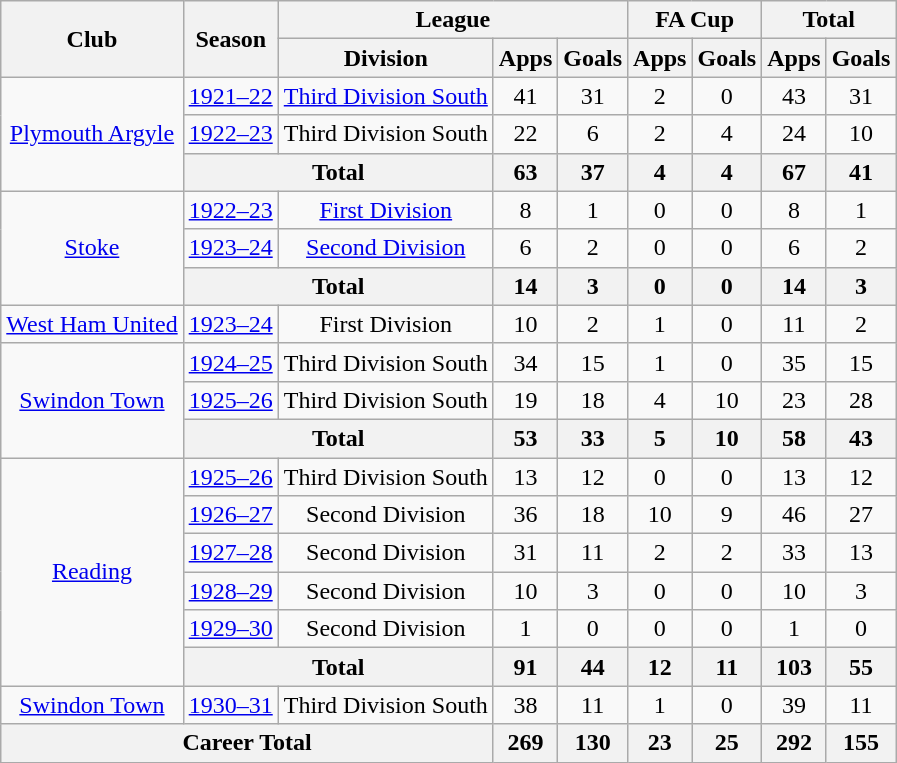<table class="wikitable" style="text-align: center;">
<tr>
<th rowspan="2">Club</th>
<th rowspan="2">Season</th>
<th colspan="3">League</th>
<th colspan="2">FA Cup</th>
<th colspan="2">Total</th>
</tr>
<tr>
<th>Division</th>
<th>Apps</th>
<th>Goals</th>
<th>Apps</th>
<th>Goals</th>
<th>Apps</th>
<th>Goals</th>
</tr>
<tr>
<td rowspan="3"><a href='#'>Plymouth Argyle</a></td>
<td><a href='#'>1921–22</a></td>
<td><a href='#'>Third Division South</a></td>
<td>41</td>
<td>31</td>
<td>2</td>
<td>0</td>
<td>43</td>
<td>31</td>
</tr>
<tr>
<td><a href='#'>1922–23</a></td>
<td>Third Division South</td>
<td>22</td>
<td>6</td>
<td>2</td>
<td>4</td>
<td>24</td>
<td>10</td>
</tr>
<tr>
<th colspan="2">Total</th>
<th>63</th>
<th>37</th>
<th>4</th>
<th>4</th>
<th>67</th>
<th>41</th>
</tr>
<tr>
<td rowspan="3"><a href='#'>Stoke</a></td>
<td><a href='#'>1922–23</a></td>
<td><a href='#'>First Division</a></td>
<td>8</td>
<td>1</td>
<td>0</td>
<td>0</td>
<td>8</td>
<td>1</td>
</tr>
<tr>
<td><a href='#'>1923–24</a></td>
<td><a href='#'>Second Division</a></td>
<td>6</td>
<td>2</td>
<td>0</td>
<td>0</td>
<td>6</td>
<td>2</td>
</tr>
<tr>
<th colspan="2">Total</th>
<th>14</th>
<th>3</th>
<th>0</th>
<th>0</th>
<th>14</th>
<th>3</th>
</tr>
<tr>
<td><a href='#'>West Ham United</a></td>
<td><a href='#'>1923–24</a></td>
<td>First Division</td>
<td>10</td>
<td>2</td>
<td>1</td>
<td>0</td>
<td>11</td>
<td>2</td>
</tr>
<tr>
<td rowspan="3"><a href='#'>Swindon Town</a></td>
<td><a href='#'>1924–25</a></td>
<td>Third Division South</td>
<td>34</td>
<td>15</td>
<td>1</td>
<td>0</td>
<td>35</td>
<td>15</td>
</tr>
<tr>
<td><a href='#'>1925–26</a></td>
<td>Third Division South</td>
<td>19</td>
<td>18</td>
<td>4</td>
<td>10</td>
<td>23</td>
<td>28</td>
</tr>
<tr>
<th colspan="2">Total</th>
<th>53</th>
<th>33</th>
<th>5</th>
<th>10</th>
<th>58</th>
<th>43</th>
</tr>
<tr>
<td rowspan="6"><a href='#'>Reading</a></td>
<td><a href='#'>1925–26</a></td>
<td>Third Division South</td>
<td>13</td>
<td>12</td>
<td>0</td>
<td>0</td>
<td>13</td>
<td>12</td>
</tr>
<tr>
<td><a href='#'>1926–27</a></td>
<td>Second Division</td>
<td>36</td>
<td>18</td>
<td>10</td>
<td>9</td>
<td>46</td>
<td>27</td>
</tr>
<tr>
<td><a href='#'>1927–28</a></td>
<td>Second Division</td>
<td>31</td>
<td>11</td>
<td>2</td>
<td>2</td>
<td>33</td>
<td>13</td>
</tr>
<tr>
<td><a href='#'>1928–29</a></td>
<td>Second Division</td>
<td>10</td>
<td>3</td>
<td>0</td>
<td>0</td>
<td>10</td>
<td>3</td>
</tr>
<tr>
<td><a href='#'>1929–30</a></td>
<td>Second Division</td>
<td>1</td>
<td>0</td>
<td>0</td>
<td>0</td>
<td>1</td>
<td>0</td>
</tr>
<tr>
<th colspan="2">Total</th>
<th>91</th>
<th>44</th>
<th>12</th>
<th>11</th>
<th>103</th>
<th>55</th>
</tr>
<tr>
<td><a href='#'>Swindon Town</a></td>
<td><a href='#'>1930–31</a></td>
<td>Third Division South</td>
<td>38</td>
<td>11</td>
<td>1</td>
<td>0</td>
<td>39</td>
<td>11</td>
</tr>
<tr>
<th colspan="3">Career Total</th>
<th>269</th>
<th>130</th>
<th>23</th>
<th>25</th>
<th>292</th>
<th>155</th>
</tr>
</table>
